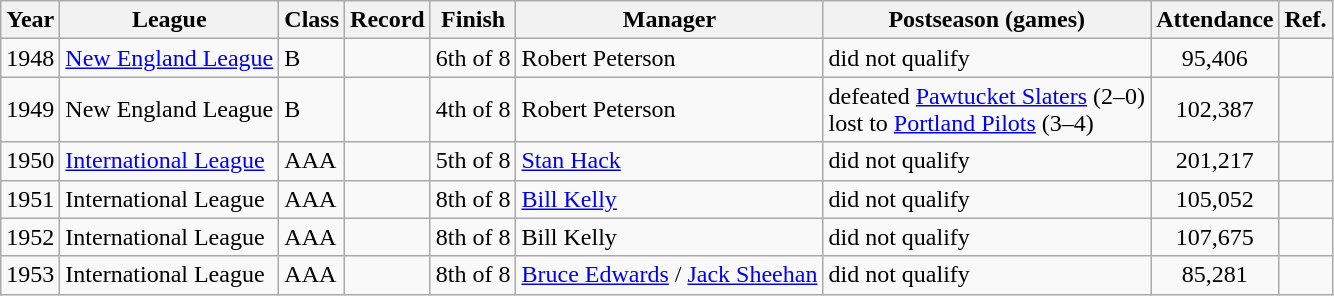<table class="wikitable">
<tr>
<th>Year</th>
<th>League</th>
<th>Class</th>
<th>Record</th>
<th>Finish</th>
<th>Manager</th>
<th>Postseason (games)</th>
<th>Attendance</th>
<th>Ref.</th>
</tr>
<tr>
<td>1948</td>
<td><a href='#'>New England League</a></td>
<td>B</td>
<td></td>
<td>6th of 8</td>
<td>Robert Peterson</td>
<td>did not qualify</td>
<td align=center>95,406</td>
<td></td>
</tr>
<tr>
<td>1949</td>
<td>New England League</td>
<td>B</td>
<td></td>
<td>4th of 8</td>
<td>Robert Peterson</td>
<td>defeated <a href='#'>Pawtucket Slaters</a> (2–0)<br>lost to <a href='#'>Portland Pilots</a> (3–4)</td>
<td align=center>102,387</td>
<td></td>
</tr>
<tr>
<td>1950</td>
<td><a href='#'>International League</a></td>
<td>AAA</td>
<td></td>
<td>5th of 8</td>
<td><a href='#'>Stan Hack</a></td>
<td>did not qualify</td>
<td align=center>201,217</td>
<td></td>
</tr>
<tr>
<td>1951</td>
<td>International League</td>
<td>AAA</td>
<td></td>
<td>8th of 8</td>
<td><a href='#'>Bill Kelly</a></td>
<td>did not qualify</td>
<td align=center>105,052</td>
<td></td>
</tr>
<tr>
<td>1952</td>
<td>International League</td>
<td>AAA</td>
<td></td>
<td>8th of 8</td>
<td>Bill Kelly</td>
<td>did not qualify</td>
<td align=center>107,675</td>
<td></td>
</tr>
<tr>
<td>1953</td>
<td>International League</td>
<td>AAA</td>
<td></td>
<td>8th of 8</td>
<td><a href='#'>Bruce Edwards</a> / <a href='#'>Jack Sheehan</a></td>
<td>did not qualify</td>
<td align=center>85,281</td>
<td></td>
</tr>
</table>
